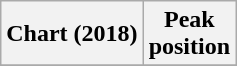<table class="wikitable sortable plainrowheaders" style="text-align:center">
<tr>
<th scope="col">Chart (2018)</th>
<th scope="col">Peak<br>position</th>
</tr>
<tr>
</tr>
</table>
